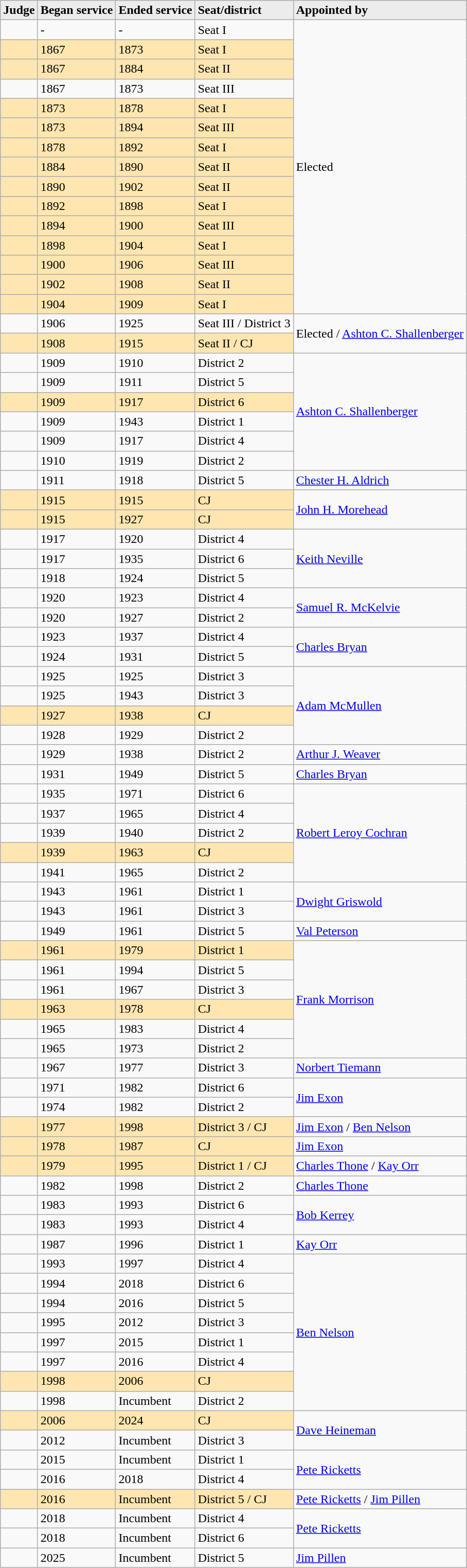<table class="sortable wikitable">
<tr bgcolor="#ececec">
<td><strong>Judge</strong></td>
<td><strong>Began service</strong></td>
<td><strong>Ended service</strong></td>
<td><strong>Seat/district</strong></td>
<td><strong>Appointed by</strong></td>
</tr>
<tr>
<td></td>
<td>-</td>
<td>-</td>
<td>Seat I</td>
<td rowspan="15">Elected</td>
</tr>
<tr bgcolor="#FFE6B0">
<td></td>
<td>1867</td>
<td>1873</td>
<td>Seat I</td>
</tr>
<tr bgcolor="#FFE6B0">
<td></td>
<td>1867</td>
<td>1884</td>
<td>Seat II</td>
</tr>
<tr>
<td></td>
<td>1867</td>
<td>1873</td>
<td>Seat III</td>
</tr>
<tr bgcolor="#FFE6B0">
<td></td>
<td>1873</td>
<td>1878</td>
<td>Seat I</td>
</tr>
<tr bgcolor="#FFE6B0">
<td></td>
<td>1873</td>
<td>1894</td>
<td>Seat III</td>
</tr>
<tr bgcolor="#FFE6B0">
<td></td>
<td>1878</td>
<td>1892</td>
<td>Seat I</td>
</tr>
<tr bgcolor="#FFE6B0">
<td></td>
<td>1884</td>
<td>1890</td>
<td>Seat II</td>
</tr>
<tr bgcolor="#FFE6B0">
<td></td>
<td>1890</td>
<td>1902</td>
<td>Seat II</td>
</tr>
<tr bgcolor="#FFE6B0">
<td></td>
<td>1892</td>
<td>1898</td>
<td>Seat I</td>
</tr>
<tr bgcolor="#FFE6B0">
<td></td>
<td>1894</td>
<td>1900</td>
<td>Seat III</td>
</tr>
<tr bgcolor="#FFE6B0">
<td></td>
<td>1898</td>
<td>1904</td>
<td>Seat I</td>
</tr>
<tr bgcolor="#FFE6B0">
<td></td>
<td>1900</td>
<td>1906</td>
<td>Seat III</td>
</tr>
<tr bgcolor="#FFE6B0">
<td></td>
<td>1902</td>
<td>1908</td>
<td>Seat II</td>
</tr>
<tr bgcolor="#FFE6B0">
<td></td>
<td>1904</td>
<td>1909</td>
<td>Seat I</td>
</tr>
<tr>
<td></td>
<td>1906</td>
<td>1925</td>
<td>Seat III / District 3</td>
<td rowspan="2">Elected / <a href='#'>Ashton C. Shallenberger</a></td>
</tr>
<tr bgcolor="#FFE6B0">
<td></td>
<td>1908</td>
<td>1915</td>
<td>Seat II / CJ</td>
</tr>
<tr>
<td></td>
<td>1909</td>
<td>1910</td>
<td>District 2</td>
<td rowspan="6"><a href='#'>Ashton C. Shallenberger</a></td>
</tr>
<tr>
<td></td>
<td>1909</td>
<td>1911</td>
<td>District 5</td>
</tr>
<tr bgcolor="#FFE6B0">
<td></td>
<td>1909</td>
<td>1917</td>
<td>District 6</td>
</tr>
<tr>
<td></td>
<td>1909</td>
<td>1943</td>
<td>District 1</td>
</tr>
<tr>
<td></td>
<td>1909</td>
<td>1917</td>
<td>District 4</td>
</tr>
<tr>
<td></td>
<td>1910</td>
<td>1919</td>
<td>District 2</td>
</tr>
<tr>
<td></td>
<td>1911</td>
<td>1918</td>
<td>District 5</td>
<td><a href='#'>Chester H. Aldrich</a></td>
</tr>
<tr>
<td bgcolor="#FFE6B0"></td>
<td bgcolor="#FFE6B0">1915</td>
<td bgcolor="#FFE6B0">1915</td>
<td bgcolor="#FFE6B0">CJ</td>
<td rowspan="2"><a href='#'>John H. Morehead</a></td>
</tr>
<tr bgcolor="#FFE6B0">
<td></td>
<td>1915</td>
<td>1927</td>
<td>CJ</td>
</tr>
<tr>
<td></td>
<td>1917</td>
<td>1920</td>
<td>District 4</td>
<td rowspan="3"><a href='#'>Keith Neville</a></td>
</tr>
<tr>
<td></td>
<td>1917</td>
<td>1935</td>
<td>District 6</td>
</tr>
<tr>
<td></td>
<td>1918</td>
<td>1924</td>
<td>District 5</td>
</tr>
<tr>
<td></td>
<td>1920</td>
<td>1923</td>
<td>District 4</td>
<td rowspan="2"><a href='#'>Samuel R. McKelvie</a></td>
</tr>
<tr>
<td></td>
<td>1920</td>
<td>1927</td>
<td>District 2</td>
</tr>
<tr>
<td></td>
<td>1923</td>
<td>1937</td>
<td>District 4</td>
<td rowspan="2"><a href='#'>Charles Bryan</a></td>
</tr>
<tr>
<td></td>
<td>1924</td>
<td>1931</td>
<td>District 5</td>
</tr>
<tr>
<td></td>
<td>1925</td>
<td>1925</td>
<td>District 3</td>
<td rowspan="4"><a href='#'>Adam McMullen</a></td>
</tr>
<tr>
<td></td>
<td>1925</td>
<td>1943</td>
<td>District 3</td>
</tr>
<tr bgcolor="#FFE6B0">
<td></td>
<td>1927</td>
<td>1938</td>
<td>CJ</td>
</tr>
<tr>
<td></td>
<td>1928</td>
<td>1929</td>
<td>District 2</td>
</tr>
<tr>
<td></td>
<td>1929</td>
<td>1938</td>
<td>District 2</td>
<td><a href='#'>Arthur J. Weaver</a></td>
</tr>
<tr>
<td></td>
<td>1931</td>
<td>1949</td>
<td>District 5</td>
<td><a href='#'>Charles Bryan</a></td>
</tr>
<tr>
<td></td>
<td>1935</td>
<td>1971</td>
<td>District 6</td>
<td rowspan="5"><a href='#'>Robert Leroy Cochran</a></td>
</tr>
<tr>
<td></td>
<td>1937</td>
<td>1965</td>
<td>District 4</td>
</tr>
<tr>
<td></td>
<td>1939</td>
<td>1940</td>
<td>District 2</td>
</tr>
<tr bgcolor="#FFE6B0">
<td></td>
<td>1939</td>
<td>1963</td>
<td>CJ</td>
</tr>
<tr>
<td></td>
<td>1941</td>
<td>1965</td>
<td>District 2</td>
</tr>
<tr>
<td></td>
<td>1943</td>
<td>1961</td>
<td>District 1</td>
<td rowspan="2"><a href='#'>Dwight Griswold</a></td>
</tr>
<tr>
<td></td>
<td>1943</td>
<td>1961</td>
<td>District 3</td>
</tr>
<tr>
<td></td>
<td>1949</td>
<td>1961</td>
<td>District 5</td>
<td><a href='#'>Val Peterson</a></td>
</tr>
<tr>
<td bgcolor="#FFE6B0"></td>
<td bgcolor="#FFE6B0">1961</td>
<td bgcolor="#FFE6B0">1979</td>
<td bgcolor="#FFE6B0">District 1</td>
<td rowspan="6"><a href='#'>Frank Morrison</a></td>
</tr>
<tr>
<td></td>
<td>1961</td>
<td>1994</td>
<td>District 5</td>
</tr>
<tr>
<td></td>
<td>1961</td>
<td>1967</td>
<td>District 3</td>
</tr>
<tr bgcolor="#FFE6B0">
<td></td>
<td>1963</td>
<td>1978</td>
<td>CJ</td>
</tr>
<tr>
<td></td>
<td>1965</td>
<td>1983</td>
<td>District 4</td>
</tr>
<tr>
<td></td>
<td>1965</td>
<td>1973</td>
<td>District 2</td>
</tr>
<tr>
<td></td>
<td>1967</td>
<td>1977</td>
<td>District 3</td>
<td><a href='#'>Norbert Tiemann</a></td>
</tr>
<tr>
<td></td>
<td>1971</td>
<td>1982</td>
<td>District 6</td>
<td rowspan="2"><a href='#'>Jim Exon</a></td>
</tr>
<tr>
<td></td>
<td>1974</td>
<td>1982</td>
<td>District 2</td>
</tr>
<tr>
<td bgcolor="#FFE6B0"></td>
<td bgcolor="#FFE6B0">1977</td>
<td bgcolor="#FFE6B0">1998</td>
<td bgcolor="#FFE6B0">District 3 / CJ</td>
<td><a href='#'>Jim Exon</a> / <a href='#'>Ben Nelson</a></td>
</tr>
<tr>
<td bgcolor="#FFE6B0"></td>
<td bgcolor="#FFE6B0">1978</td>
<td bgcolor="#FFE6B0">1987</td>
<td bgcolor="#FFE6B0">CJ</td>
<td><a href='#'>Jim Exon</a></td>
</tr>
<tr>
<td bgcolor="#FFE6B0"></td>
<td bgcolor="#FFE6B0">1979</td>
<td bgcolor="#FFE6B0">1995</td>
<td bgcolor="#FFE6B0">District 1 / CJ</td>
<td><a href='#'>Charles Thone</a> / <a href='#'>Kay Orr</a></td>
</tr>
<tr>
<td></td>
<td>1982</td>
<td>1998</td>
<td>District 2</td>
<td><a href='#'>Charles Thone</a></td>
</tr>
<tr>
<td></td>
<td>1983</td>
<td>1993</td>
<td>District 6</td>
<td rowspan="2"><a href='#'>Bob Kerrey</a></td>
</tr>
<tr>
<td></td>
<td>1983</td>
<td>1993</td>
<td>District 4</td>
</tr>
<tr>
<td></td>
<td>1987</td>
<td>1996</td>
<td>District 1</td>
<td><a href='#'>Kay Orr</a></td>
</tr>
<tr>
<td></td>
<td>1993</td>
<td>1997</td>
<td>District 4</td>
<td rowspan="8"><a href='#'>Ben Nelson</a></td>
</tr>
<tr>
<td></td>
<td>1994</td>
<td>2018</td>
<td>District 6</td>
</tr>
<tr>
<td></td>
<td>1994</td>
<td>2016</td>
<td>District 5</td>
</tr>
<tr>
<td></td>
<td>1995</td>
<td>2012</td>
<td>District 3</td>
</tr>
<tr>
<td></td>
<td>1997</td>
<td>2015</td>
<td>District 1</td>
</tr>
<tr>
<td></td>
<td>1997</td>
<td>2016</td>
<td>District 4</td>
</tr>
<tr bgcolor="#FFE6B0">
<td></td>
<td>1998</td>
<td>2006</td>
<td>CJ</td>
</tr>
<tr>
<td></td>
<td>1998</td>
<td>Incumbent</td>
<td>District 2</td>
</tr>
<tr>
<td bgcolor="#FFE6B0"></td>
<td bgcolor="#FFE6B0">2006</td>
<td bgcolor="#FFE6B0">2024</td>
<td bgcolor="#FFE6B0">CJ</td>
<td rowspan="2"><a href='#'>Dave Heineman</a></td>
</tr>
<tr>
<td></td>
<td>2012</td>
<td>Incumbent</td>
<td>District 3</td>
</tr>
<tr>
<td></td>
<td>2015</td>
<td>Incumbent</td>
<td>District 1</td>
<td rowspan="2"><a href='#'>Pete Ricketts</a></td>
</tr>
<tr>
<td></td>
<td>2016</td>
<td>2018</td>
<td>District 4</td>
</tr>
<tr>
<td bgcolor="#FFE6B0"></td>
<td bgcolor="#FFE6B0">2016</td>
<td bgcolor="#FFE6B0">Incumbent</td>
<td bgcolor="#FFE6B0">District 5 / CJ</td>
<td><a href='#'>Pete Ricketts</a> / <a href='#'>Jim Pillen</a></td>
</tr>
<tr>
<td></td>
<td>2018</td>
<td>Incumbent</td>
<td>District 4</td>
<td rowspan="2"><a href='#'>Pete Ricketts</a></td>
</tr>
<tr>
<td></td>
<td>2018</td>
<td>Incumbent</td>
<td>District 6</td>
</tr>
<tr>
<td></td>
<td>2025</td>
<td>Incumbent</td>
<td>District 5</td>
<td><a href='#'>Jim Pillen</a></td>
</tr>
</table>
